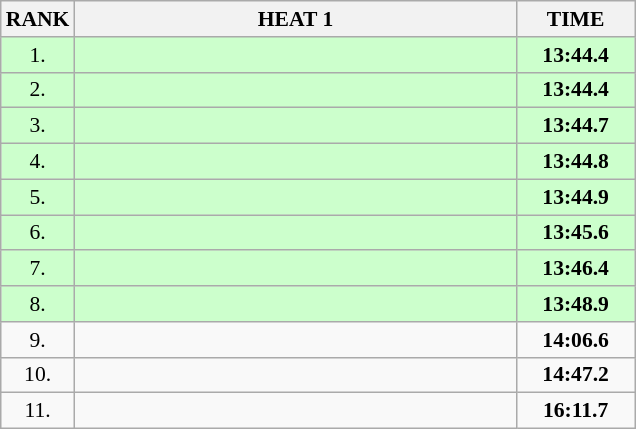<table class="wikitable" style="border-collapse: collapse; font-size: 90%;">
<tr>
<th>RANK</th>
<th style="width: 20em">HEAT 1</th>
<th style="width: 5em">TIME</th>
</tr>
<tr style="background:#ccffcc;">
<td align="center">1.</td>
<td></td>
<td align="center"><strong>13:44.4 </strong></td>
</tr>
<tr style="background:#ccffcc;">
<td align="center">2.</td>
<td></td>
<td align="center"><strong>13:44.4 </strong></td>
</tr>
<tr style="background:#ccffcc;">
<td align="center">3.</td>
<td></td>
<td align="center"><strong>13:44.7 </strong></td>
</tr>
<tr style="background:#ccffcc;">
<td align="center">4.</td>
<td></td>
<td align="center"><strong>13:44.8 </strong></td>
</tr>
<tr style="background:#ccffcc;">
<td align="center">5.</td>
<td></td>
<td align="center"><strong>13:44.9 </strong></td>
</tr>
<tr style="background:#ccffcc;">
<td align="center">6.</td>
<td></td>
<td align="center"><strong>13:45.6 </strong></td>
</tr>
<tr style="background:#ccffcc;">
<td align="center">7.</td>
<td></td>
<td align="center"><strong>13:46.4 </strong></td>
</tr>
<tr style="background:#ccffcc;">
<td align="center">8.</td>
<td></td>
<td align="center"><strong>13:48.9 </strong></td>
</tr>
<tr>
<td align="center">9.</td>
<td></td>
<td align="center"><strong>14:06.6   </strong></td>
</tr>
<tr>
<td align="center">10.</td>
<td></td>
<td align="center"><strong>14:47.2   </strong></td>
</tr>
<tr>
<td align="center">11.</td>
<td></td>
<td align="center"><strong>16:11.7   </strong></td>
</tr>
</table>
